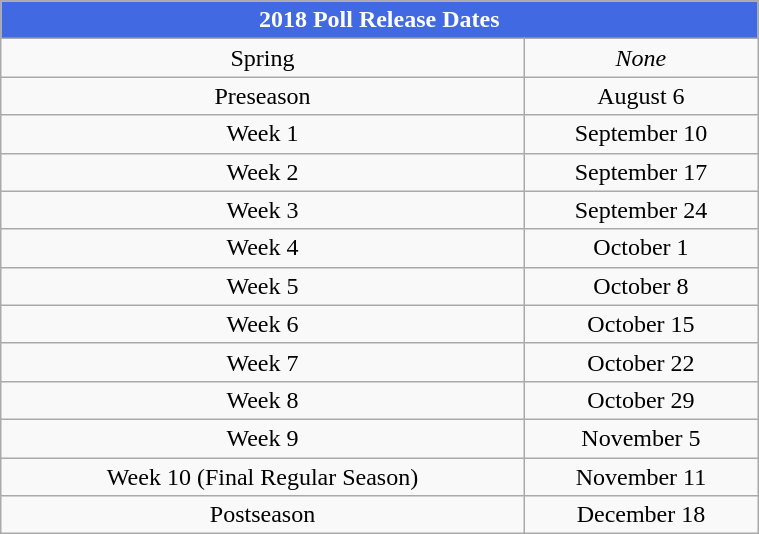<table class="wikitable" style="width:40%;">
<tr>
<th style="background:#4169E1; color:white;" "text-align:center;" colspan="2">2018 Poll Release Dates</th>
</tr>
<tr style="text-align:center;">
<td>Spring</td>
<td><em>None</em></td>
</tr>
<tr style="text-align:center;">
<td>Preseason</td>
<td>August 6</td>
</tr>
<tr style="text-align:center;">
<td>Week 1</td>
<td>September 10</td>
</tr>
<tr style="text-align:center;">
<td>Week 2</td>
<td>September 17</td>
</tr>
<tr style="text-align:center;">
<td>Week 3</td>
<td>September 24</td>
</tr>
<tr style="text-align:center;">
<td>Week 4</td>
<td>October 1</td>
</tr>
<tr style="text-align:center;">
<td>Week 5</td>
<td>October 8</td>
</tr>
<tr style="text-align:center;">
<td>Week 6</td>
<td>October 15</td>
</tr>
<tr style="text-align:center;">
<td>Week 7</td>
<td>October 22</td>
</tr>
<tr style="text-align:center;">
<td>Week 8</td>
<td>October 29</td>
</tr>
<tr style="text-align:center;">
<td>Week 9</td>
<td>November 5</td>
</tr>
<tr style="text-align:center;">
<td>Week 10 (Final Regular Season)</td>
<td>November 11</td>
</tr>
<tr style="text-align:center;">
<td>Postseason</td>
<td>December 18</td>
</tr>
</table>
